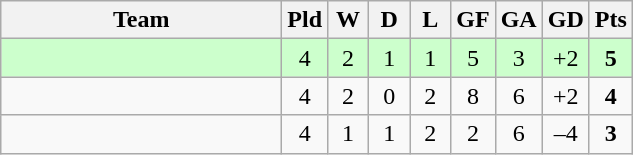<table class="wikitable" style="text-align:center;">
<tr>
<th width=180>Team</th>
<th width=20>Pld</th>
<th width=20>W</th>
<th width=20>D</th>
<th width=20>L</th>
<th width=20>GF</th>
<th width=20>GA</th>
<th width=20>GD</th>
<th width=20>Pts</th>
</tr>
<tr bgcolor="ccffcc">
<td align="left"></td>
<td>4</td>
<td>2</td>
<td>1</td>
<td>1</td>
<td>5</td>
<td>3</td>
<td>+2</td>
<td><strong>5</strong></td>
</tr>
<tr>
<td align="left"></td>
<td>4</td>
<td>2</td>
<td>0</td>
<td>2</td>
<td>8</td>
<td>6</td>
<td>+2</td>
<td><strong>4</strong></td>
</tr>
<tr>
<td align="left"></td>
<td>4</td>
<td>1</td>
<td>1</td>
<td>2</td>
<td>2</td>
<td>6</td>
<td>–4</td>
<td><strong>3</strong></td>
</tr>
</table>
